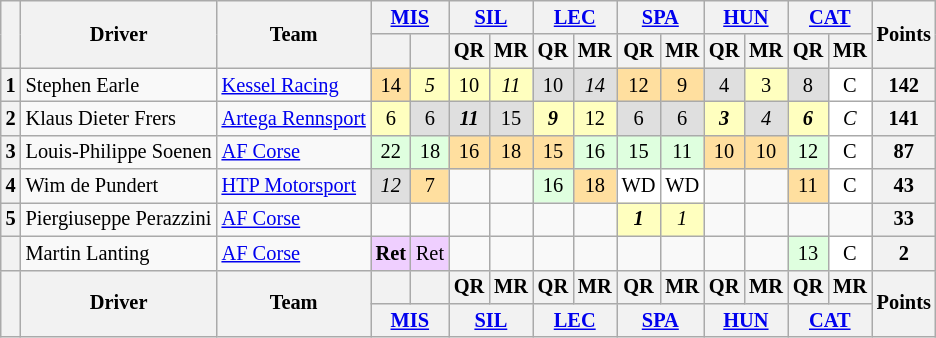<table class="wikitable" style="font-size: 85%; text-align:center;">
<tr>
<th rowspan=2></th>
<th rowspan=2>Driver</th>
<th rowspan=2>Team</th>
<th colspan=2><a href='#'>MIS</a><br></th>
<th colspan=2><a href='#'>SIL</a><br></th>
<th colspan=2><a href='#'>LEC</a><br></th>
<th colspan=2><a href='#'>SPA</a><br></th>
<th colspan=2><a href='#'>HUN</a><br></th>
<th colspan=2><a href='#'>CAT</a><br></th>
<th rowspan=2>Points</th>
</tr>
<tr>
<th></th>
<th></th>
<th>QR</th>
<th>MR</th>
<th>QR</th>
<th>MR</th>
<th>QR</th>
<th>MR</th>
<th>QR</th>
<th>MR</th>
<th>QR</th>
<th>MR</th>
</tr>
<tr>
<th>1</th>
<td align=left> Stephen Earle</td>
<td align=left> <a href='#'>Kessel Racing</a></td>
<td style="background:#FFDF9F;">14</td>
<td style="background:#FFFFBF;"><em>5</em></td>
<td style="background:#FFFFBF;">10</td>
<td style="background:#FFFFBF;"><em>11</em></td>
<td style="background:#DFDFDF;">10</td>
<td style="background:#DFDFDF;"><em>14</em></td>
<td style="background:#FFDF9F;">12</td>
<td style="background:#FFDF9F;">9</td>
<td style="background:#DFDFDF;">4</td>
<td style="background:#FFFFBF;">3</td>
<td style="background:#DFDFDF;">8</td>
<td style="background:#FFFFFF;">C</td>
<th>142</th>
</tr>
<tr>
<th>2</th>
<td align=left> Klaus Dieter Frers</td>
<td align=left> <a href='#'>Artega Rennsport</a></td>
<td style="background:#FFFFBF;">6</td>
<td style="background:#DFDFDF;">6</td>
<td style="background:#DFDFDF;"><strong><em>11</em></strong></td>
<td style="background:#DFDFDF;">15</td>
<td style="background:#FFFFBF;"><strong><em>9</em></strong></td>
<td style="background:#FFFFBF;">12</td>
<td style="background:#DFDFDF;">6</td>
<td style="background:#DFDFDF;">6</td>
<td style="background:#FFFFBF;"><strong><em>3</em></strong></td>
<td style="background:#DFDFDF;"><em>4</em></td>
<td style="background:#FFFFBF;"><strong><em>6</em></strong></td>
<td style="background:#FFFFFF;"><em>C</em></td>
<th>141</th>
</tr>
<tr>
<th>3</th>
<td align=left> Louis-Philippe Soenen</td>
<td align=left> <a href='#'>AF Corse</a></td>
<td style="background:#DFFFDF;">22</td>
<td style="background:#DFFFDF;">18</td>
<td style="background:#FFDF9F;">16</td>
<td style="background:#FFDF9F;">18</td>
<td style="background:#FFDF9F;">15</td>
<td style="background:#DFFFDF;">16</td>
<td style="background:#DFFFDF;">15</td>
<td style="background:#DFFFDF;">11</td>
<td style="background:#FFDF9F;">10</td>
<td style="background:#FFDF9F;">10</td>
<td style="background:#DFFFDF;">12</td>
<td style="background:#FFFFFF;">C</td>
<th>87</th>
</tr>
<tr>
<th>4</th>
<td align=left> Wim de Pundert</td>
<td align=left> <a href='#'>HTP Motorsport</a></td>
<td style="background:#DFDFDF;"><em>12</em></td>
<td style="background:#FFDF9F;">7</td>
<td></td>
<td></td>
<td style="background:#DFFFDF;">16</td>
<td style="background:#FFDF9F;">18</td>
<td style="background:#FFFFFF;">WD</td>
<td style="background:#FFFFFF;">WD</td>
<td></td>
<td></td>
<td style="background:#FFDF9F;">11</td>
<td style="background:#FFFFFF;">C</td>
<th>43</th>
</tr>
<tr>
<th>5</th>
<td align=left> Piergiuseppe Perazzini</td>
<td align=left> <a href='#'>AF Corse</a></td>
<td></td>
<td></td>
<td></td>
<td></td>
<td></td>
<td></td>
<td style="background:#FFFFBF;"><strong><em>1</em></strong></td>
<td style="background:#FFFFBF;"><em>1</em></td>
<td></td>
<td></td>
<td></td>
<td></td>
<th>33</th>
</tr>
<tr>
<th></th>
<td align=left> Martin Lanting</td>
<td align=left> <a href='#'>AF Corse</a></td>
<td style="background:#EFCFFF;"><strong>Ret</strong></td>
<td style="background:#EFCFFF;">Ret</td>
<td></td>
<td></td>
<td></td>
<td></td>
<td></td>
<td></td>
<td></td>
<td></td>
<td style="background:#DFFFDF;">13</td>
<td style="background:#FFFFFF;">C</td>
<th>2</th>
</tr>
<tr valign="top">
<th valign=middle rowspan=2></th>
<th valign=middle rowspan=2>Driver</th>
<th valign=middle rowspan=2>Team</th>
<th></th>
<th></th>
<th>QR</th>
<th>MR</th>
<th>QR</th>
<th>MR</th>
<th>QR</th>
<th>MR</th>
<th>QR</th>
<th>MR</th>
<th>QR</th>
<th>MR</th>
<th valign=middle rowspan=2>Points</th>
</tr>
<tr>
<th colspan=2><a href='#'>MIS</a><br></th>
<th colspan=2><a href='#'>SIL</a><br></th>
<th colspan=2><a href='#'>LEC</a><br></th>
<th colspan=2><a href='#'>SPA</a><br></th>
<th colspan=2><a href='#'>HUN</a><br></th>
<th colspan=2><a href='#'>CAT</a><br></th>
</tr>
</table>
